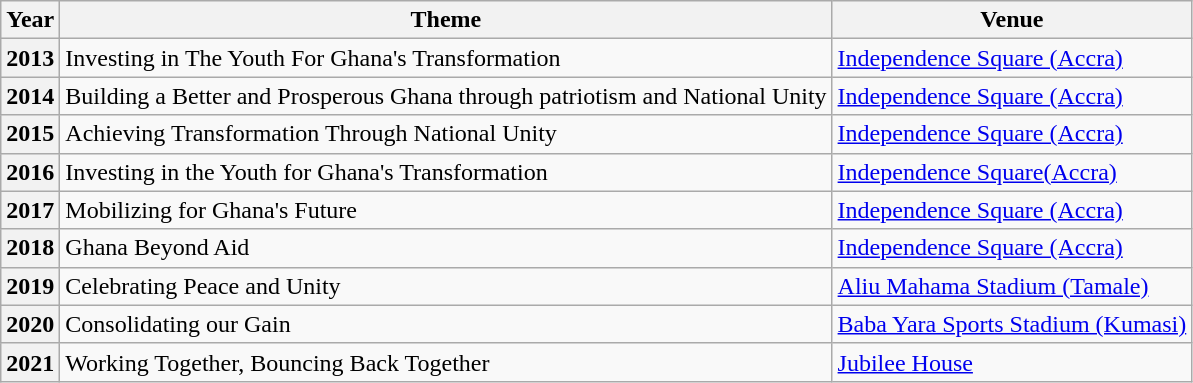<table class="wikitable">
<tr>
<th scope=col>Year</th>
<th scope=col>Theme</th>
<th scope=col>Venue</th>
</tr>
<tr>
<th scope=row>2013</th>
<td>Investing in The Youth For Ghana's Transformation</td>
<td><a href='#'>Independence Square (Accra)</a></td>
</tr>
<tr>
<th scope=row>2014</th>
<td>Building a Better and Prosperous Ghana through patriotism and National Unity</td>
<td><a href='#'>Independence Square (Accra)</a></td>
</tr>
<tr>
<th scope=row>2015</th>
<td>Achieving Transformation Through National Unity</td>
<td><a href='#'>Independence Square (Accra)</a></td>
</tr>
<tr>
<th scope=row>2016</th>
<td>Investing in the Youth for Ghana's Transformation</td>
<td><a href='#'>Independence Square(Accra)</a></td>
</tr>
<tr>
<th scope=row>2017</th>
<td>Mobilizing for Ghana's Future</td>
<td><a href='#'>Independence Square (Accra)</a></td>
</tr>
<tr>
<th scope=row>2018</th>
<td>Ghana Beyond Aid</td>
<td><a href='#'>Independence Square (Accra)</a></td>
</tr>
<tr>
<th scope=row>2019</th>
<td>Celebrating Peace and Unity</td>
<td><a href='#'>Aliu Mahama Stadium (Tamale)</a></td>
</tr>
<tr>
<th scope=row>2020</th>
<td>Consolidating our Gain</td>
<td><a href='#'>Baba Yara Sports Stadium (Kumasi)</a></td>
</tr>
<tr>
<th>2021</th>
<td>Working Together, Bouncing Back Together</td>
<td><a href='#'>Jubilee House</a></td>
</tr>
</table>
